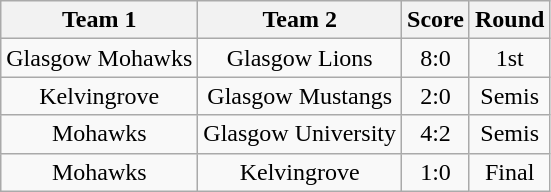<table class="wikitable" style="text-align:center;">
<tr>
<th>Team 1</th>
<th>Team 2</th>
<th>Score</th>
<th>Round</th>
</tr>
<tr>
<td>Glasgow Mohawks</td>
<td>Glasgow Lions</td>
<td>8:0</td>
<td>1st</td>
</tr>
<tr>
<td>Kelvingrove</td>
<td>Glasgow Mustangs</td>
<td>2:0</td>
<td>Semis</td>
</tr>
<tr>
<td>Mohawks</td>
<td>Glasgow University</td>
<td>4:2</td>
<td>Semis</td>
</tr>
<tr>
<td>Mohawks</td>
<td>Kelvingrove</td>
<td>1:0</td>
<td>Final</td>
</tr>
</table>
